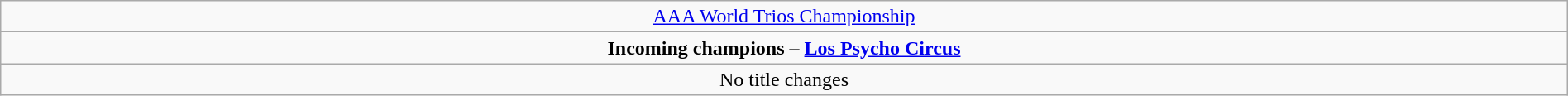<table class="wikitable" style="text-align:center; width:100%;">
<tr>
<td colspan="5"><a href='#'>AAA World Trios Championship</a></td>
</tr>
<tr>
<td colspan="5"><strong>Incoming champions – <a href='#'>Los Psycho Circus</a> </strong></td>
</tr>
<tr>
<td colspan="5">No title changes</td>
</tr>
</table>
